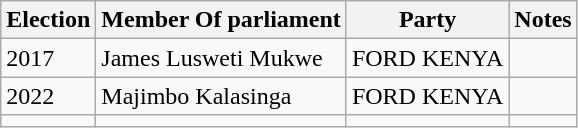<table class="wikitable">
<tr>
<th>Election</th>
<th>Member Of parliament</th>
<th>Party</th>
<th>Notes</th>
</tr>
<tr>
<td>2017</td>
<td>James Lusweti Mukwe</td>
<td>FORD KENYA</td>
<td></td>
</tr>
<tr>
<td>2022</td>
<td>Majimbo Kalasinga</td>
<td>FORD KENYA</td>
<td></td>
</tr>
<tr>
<td></td>
<td></td>
<td></td>
<td></td>
</tr>
</table>
